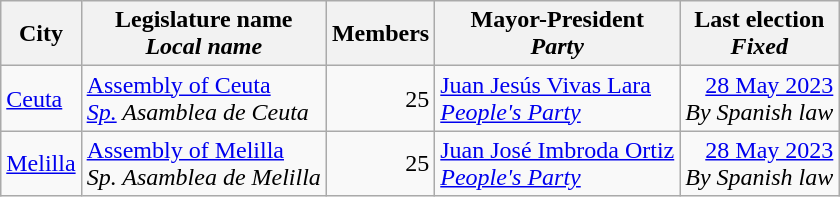<table class="wikitable">
<tr>
<th>City</th>
<th>Legislature name<br><em>Local name</em></th>
<th>Members</th>
<th>Mayor-President<br><em>Party</em></th>
<th>Last election<br><em>Fixed</em></th>
</tr>
<tr>
<td> <a href='#'>Ceuta</a></td>
<td><a href='#'>Assembly of Ceuta</a><br><em><a href='#'>Sp.</a> Asamblea de Ceuta</em></td>
<td align="right">25</td>
<td><a href='#'>Juan Jesús Vivas Lara</a><br><em><a href='#'>People's Party</a></em></td>
<td align="right"><a href='#'>28 May 2023</a><br><em>By Spanish law</em></td>
</tr>
<tr>
<td> <a href='#'>Melilla</a></td>
<td><a href='#'>Assembly of Melilla</a><br> <em>Sp. Asamblea de Melilla</em></td>
<td align="right">25</td>
<td><a href='#'>Juan José Imbroda Ortiz</a><br><em><a href='#'>People's Party</a></em></td>
<td align="right"><a href='#'>28 May 2023</a><br><em>By Spanish law</em></td>
</tr>
</table>
